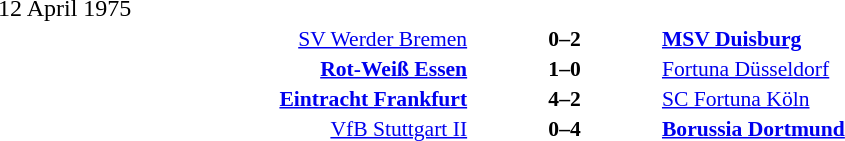<table width=100% cellspacing=1>
<tr>
<th width=25%></th>
<th width=10%></th>
<th width=25%></th>
<th></th>
</tr>
<tr>
<td>12 April 1975</td>
</tr>
<tr style=font-size:90%>
<td align=right><a href='#'>SV Werder Bremen</a></td>
<td align=center><strong>0–2</strong></td>
<td><strong><a href='#'>MSV Duisburg</a></strong></td>
</tr>
<tr style=font-size:90%>
<td align=right><strong><a href='#'>Rot-Weiß Essen</a></strong></td>
<td align=center><strong>1–0</strong></td>
<td><a href='#'>Fortuna Düsseldorf</a></td>
</tr>
<tr style=font-size:90%>
<td align=right><strong><a href='#'>Eintracht Frankfurt</a></strong></td>
<td align=center><strong>4–2</strong></td>
<td><a href='#'>SC Fortuna Köln</a></td>
</tr>
<tr style=font-size:90%>
<td align=right><a href='#'>VfB Stuttgart II</a></td>
<td align=center><strong>0–4</strong></td>
<td><strong><a href='#'>Borussia Dortmund</a></strong></td>
</tr>
</table>
